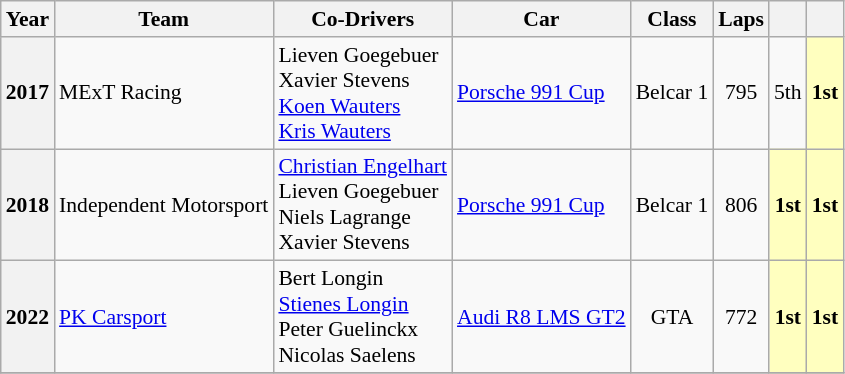<table class="wikitable" style="text-align:center; font-size:90%">
<tr>
<th>Year</th>
<th>Team</th>
<th>Co-Drivers</th>
<th>Car</th>
<th>Class</th>
<th>Laps</th>
<th></th>
<th></th>
</tr>
<tr>
<th>2017</th>
<td align="left"> MExT Racing</td>
<td align="left"> Lieven Goegebuer<br>  Xavier Stevens<br>  <a href='#'>Koen Wauters</a><br>  <a href='#'>Kris Wauters</a></td>
<td align="left"><a href='#'>Porsche 991 Cup</a></td>
<td>Belcar 1</td>
<td>795</td>
<td>5th</td>
<th style="background:#ffffbf;">1st</th>
</tr>
<tr>
<th>2018</th>
<td align="left"> Independent Motorsport</td>
<td align="left"> <a href='#'>Christian Engelhart</a><br> Lieven Goegebuer<br>  Niels Lagrange<br>  Xavier Stevens</td>
<td align="left"><a href='#'>Porsche 991 Cup</a></td>
<td>Belcar 1</td>
<td>806</td>
<th style="background:#ffffbf;">1st</th>
<th style="background:#ffffbf;">1st</th>
</tr>
<tr>
<th>2022</th>
<td align="left"> <a href='#'>PK Carsport</a></td>
<td align="left"> Bert Longin<br> <a href='#'>Stienes Longin</a><br> Peter Guelinckx<br> Nicolas Saelens<br></td>
<td align="left"><a href='#'>Audi R8 LMS GT2</a></td>
<td>GTA</td>
<td>772</td>
<th style="background:#ffffbf;">1st</th>
<th style="background:#ffffbf;">1st</th>
</tr>
<tr>
</tr>
</table>
